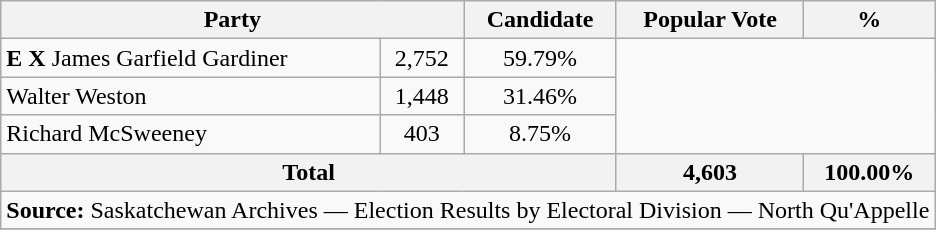<table class="wikitable">
<tr>
<th colspan="2">Party</th>
<th>Candidate</th>
<th>Popular Vote</th>
<th>%</th>
</tr>
<tr>
<td><strong>E</strong> <strong>X</strong> James Garfield Gardiner</td>
<td align=center>2,752</td>
<td align=center>59.79%</td>
</tr>
<tr>
<td>Walter Weston</td>
<td align=center>1,448</td>
<td align=center>31.46%</td>
</tr>
<tr>
<td>Richard McSweeney</td>
<td align=center>403</td>
<td align=center>8.75%</td>
</tr>
<tr>
<th colspan=3>Total</th>
<th>4,603</th>
<th>100.00%</th>
</tr>
<tr>
<td align="center" colspan=5><strong>Source:</strong> Saskatchewan Archives — Election Results by Electoral Division — North Qu'Appelle</td>
</tr>
<tr>
</tr>
</table>
